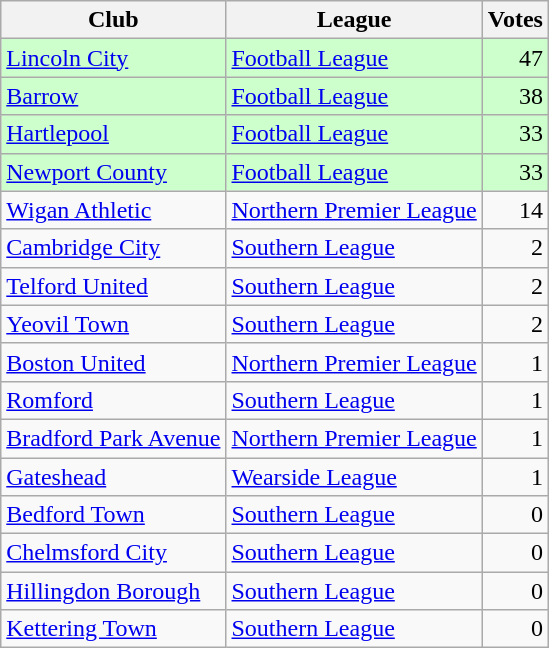<table class=wikitable style=text-align:left>
<tr>
<th>Club</th>
<th>League</th>
<th>Votes</th>
</tr>
<tr bgcolor=ccffcc>
<td><a href='#'>Lincoln City</a></td>
<td><a href='#'>Football League</a></td>
<td align=right>47</td>
</tr>
<tr bgcolor=ccffcc>
<td><a href='#'>Barrow</a></td>
<td><a href='#'>Football League</a></td>
<td align=right>38</td>
</tr>
<tr bgcolor=ccffcc>
<td><a href='#'>Hartlepool</a></td>
<td><a href='#'>Football League</a></td>
<td align=right>33</td>
</tr>
<tr bgcolor=ccffcc>
<td><a href='#'>Newport County</a></td>
<td><a href='#'>Football League</a></td>
<td align=right>33</td>
</tr>
<tr>
<td><a href='#'>Wigan Athletic</a></td>
<td><a href='#'>Northern Premier League</a></td>
<td align=right>14</td>
</tr>
<tr>
<td><a href='#'>Cambridge City</a></td>
<td><a href='#'>Southern League</a></td>
<td align=right>2</td>
</tr>
<tr>
<td><a href='#'>Telford United</a></td>
<td><a href='#'>Southern League</a></td>
<td align=right>2</td>
</tr>
<tr>
<td><a href='#'>Yeovil Town</a></td>
<td><a href='#'>Southern League</a></td>
<td align=right>2</td>
</tr>
<tr>
<td><a href='#'>Boston United</a></td>
<td><a href='#'>Northern Premier League</a></td>
<td align=right>1</td>
</tr>
<tr>
<td><a href='#'>Romford</a></td>
<td><a href='#'>Southern League</a></td>
<td align=right>1</td>
</tr>
<tr>
<td><a href='#'>Bradford Park Avenue</a></td>
<td><a href='#'>Northern Premier League</a></td>
<td align=right>1</td>
</tr>
<tr>
<td><a href='#'>Gateshead</a></td>
<td><a href='#'>Wearside League</a></td>
<td align=right>1</td>
</tr>
<tr>
<td><a href='#'>Bedford Town</a></td>
<td><a href='#'>Southern League</a></td>
<td align=right>0</td>
</tr>
<tr>
<td><a href='#'>Chelmsford City</a></td>
<td><a href='#'>Southern League</a></td>
<td align=right>0</td>
</tr>
<tr>
<td><a href='#'>Hillingdon Borough</a></td>
<td><a href='#'>Southern League</a></td>
<td align=right>0</td>
</tr>
<tr>
<td><a href='#'>Kettering Town</a></td>
<td><a href='#'>Southern League</a></td>
<td align=right>0</td>
</tr>
</table>
